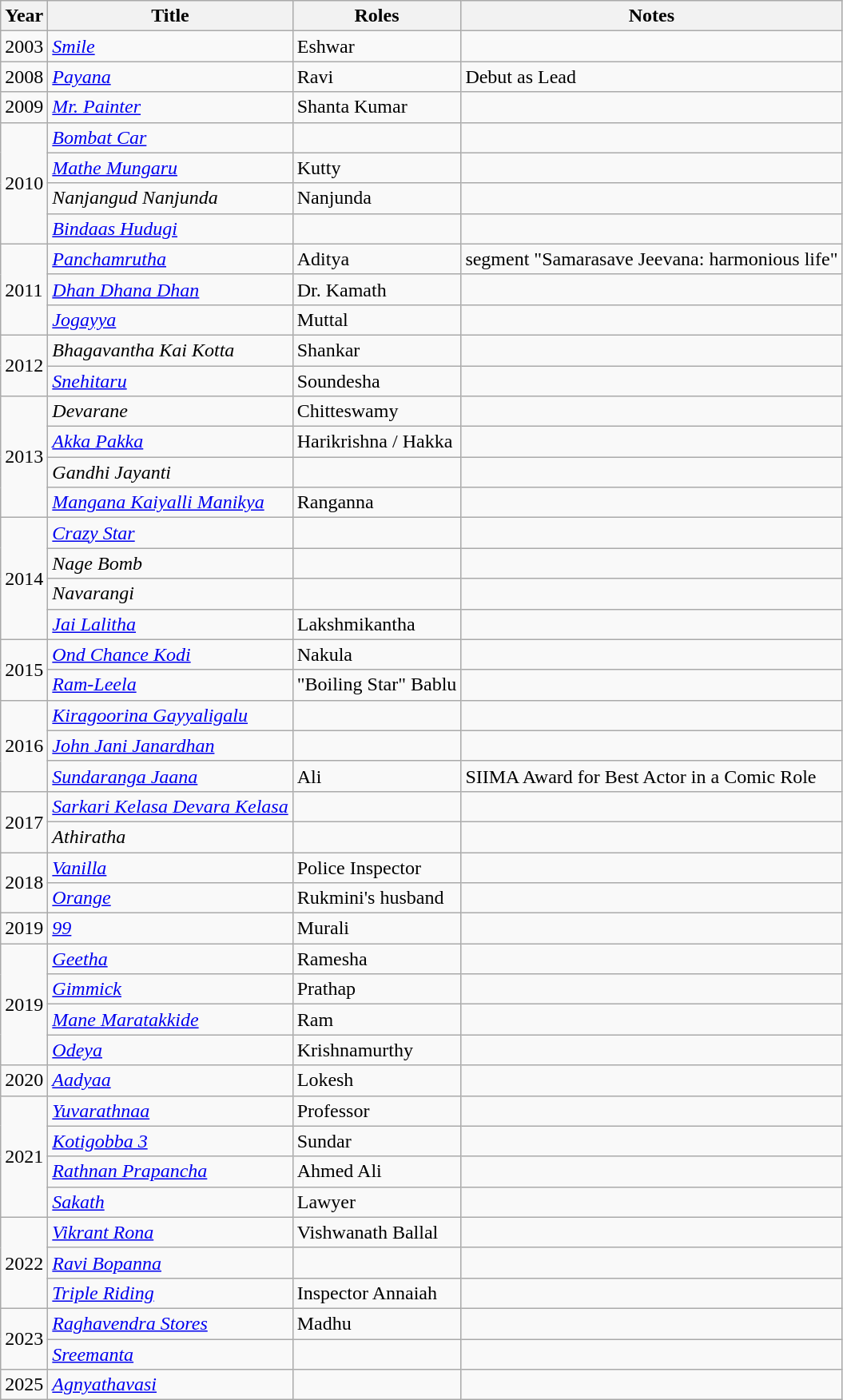<table class="wikitable sortable">
<tr>
<th>Year</th>
<th>Title</th>
<th>Roles</th>
<th>Notes</th>
</tr>
<tr>
<td>2003</td>
<td><em><a href='#'>Smile</a></em></td>
<td>Eshwar</td>
<td></td>
</tr>
<tr>
<td>2008</td>
<td><em><a href='#'>Payana</a></em></td>
<td>Ravi</td>
<td>Debut as Lead</td>
</tr>
<tr>
<td>2009</td>
<td><em><a href='#'>Mr. Painter</a></em></td>
<td>Shanta Kumar</td>
<td></td>
</tr>
<tr>
<td rowspan="4">2010</td>
<td><em><a href='#'>Bombat Car</a></em></td>
<td></td>
<td></td>
</tr>
<tr>
<td><em><a href='#'>Mathe Mungaru</a></em></td>
<td>Kutty</td>
<td></td>
</tr>
<tr>
<td><em>Nanjangud Nanjunda</em></td>
<td>Nanjunda</td>
<td></td>
</tr>
<tr>
<td><em><a href='#'>Bindaas Hudugi</a></em></td>
<td></td>
<td></td>
</tr>
<tr>
<td rowspan="3">2011</td>
<td><em><a href='#'>Panchamrutha</a></em></td>
<td>Aditya</td>
<td>segment "Samarasave Jeevana: harmonious life"</td>
</tr>
<tr>
<td><em><a href='#'>Dhan Dhana Dhan</a></em></td>
<td>Dr. Kamath</td>
<td></td>
</tr>
<tr>
<td><em><a href='#'>Jogayya</a></em></td>
<td>Muttal</td>
<td></td>
</tr>
<tr>
<td rowspan="2">2012</td>
<td><em>Bhagavantha Kai Kotta</em></td>
<td>Shankar</td>
<td></td>
</tr>
<tr>
<td><em><a href='#'>Snehitaru</a></em></td>
<td>Soundesha</td>
<td></td>
</tr>
<tr>
<td rowspan="4">2013</td>
<td><em>Devarane</em></td>
<td>Chitteswamy</td>
<td></td>
</tr>
<tr>
<td><em><a href='#'>Akka Pakka</a></em></td>
<td>Harikrishna / Hakka</td>
<td></td>
</tr>
<tr>
<td><em>Gandhi Jayanti</em></td>
<td></td>
<td></td>
</tr>
<tr>
<td><em><a href='#'>Mangana Kaiyalli Manikya</a></em></td>
<td>Ranganna</td>
<td></td>
</tr>
<tr>
<td rowspan="4">2014</td>
<td><em><a href='#'>Crazy Star</a></em></td>
<td></td>
<td></td>
</tr>
<tr>
<td><em>Nage Bomb</em></td>
<td></td>
<td></td>
</tr>
<tr>
<td><em>Navarangi</em></td>
<td></td>
<td></td>
</tr>
<tr>
<td><em><a href='#'>Jai Lalitha</a></em></td>
<td>Lakshmikantha</td>
<td></td>
</tr>
<tr>
<td rowspan="2">2015</td>
<td><em><a href='#'>Ond Chance Kodi</a></em></td>
<td>Nakula</td>
<td></td>
</tr>
<tr>
<td><em><a href='#'>Ram-Leela</a></em></td>
<td>"Boiling Star" Bablu</td>
<td></td>
</tr>
<tr>
<td rowspan="3">2016</td>
<td><em><a href='#'>Kiragoorina Gayyaligalu</a></em></td>
<td></td>
<td></td>
</tr>
<tr>
<td><em><a href='#'>John Jani Janardhan</a></em></td>
<td></td>
<td></td>
</tr>
<tr>
<td><em><a href='#'>Sundaranga Jaana</a></em></td>
<td>Ali</td>
<td>SIIMA Award for Best Actor in a Comic Role</td>
</tr>
<tr>
<td rowspan="2">2017</td>
<td><em><a href='#'>Sarkari Kelasa Devara Kelasa</a></em></td>
<td></td>
<td></td>
</tr>
<tr>
<td><em>Athiratha</em></td>
<td></td>
<td></td>
</tr>
<tr>
<td rowspan="2">2018</td>
<td><em><a href='#'>Vanilla</a></em></td>
<td>Police Inspector</td>
<td></td>
</tr>
<tr>
<td><em><a href='#'>Orange</a></em></td>
<td>Rukmini's husband</td>
<td></td>
</tr>
<tr>
<td>2019</td>
<td><em><a href='#'>99</a></em></td>
<td>Murali</td>
<td></td>
</tr>
<tr>
<td rowspan="4">2019</td>
<td><em><a href='#'>Geetha</a></em></td>
<td>Ramesha</td>
<td></td>
</tr>
<tr>
<td><em><a href='#'>Gimmick</a></em></td>
<td>Prathap</td>
<td></td>
</tr>
<tr>
<td><em><a href='#'>Mane Maratakkide</a></em></td>
<td>Ram</td>
<td></td>
</tr>
<tr>
<td><em><a href='#'>Odeya</a></em></td>
<td>Krishnamurthy</td>
<td></td>
</tr>
<tr>
<td>2020</td>
<td><em><a href='#'>Aadyaa</a></em></td>
<td>Lokesh</td>
<td></td>
</tr>
<tr>
<td rowspan="4">2021</td>
<td><em><a href='#'>Yuvarathnaa</a></em></td>
<td>Professor</td>
<td></td>
</tr>
<tr>
<td><em><a href='#'>Kotigobba 3</a></em></td>
<td>Sundar</td>
<td></td>
</tr>
<tr>
<td><em><a href='#'>Rathnan Prapancha</a></em></td>
<td>Ahmed Ali</td>
<td></td>
</tr>
<tr>
<td><em><a href='#'>Sakath</a></em></td>
<td>Lawyer</td>
<td></td>
</tr>
<tr>
<td rowspan="3">2022</td>
<td><em><a href='#'>Vikrant Rona</a></em></td>
<td>Vishwanath Ballal</td>
<td></td>
</tr>
<tr>
<td><em><a href='#'>Ravi Bopanna</a></em></td>
<td></td>
<td></td>
</tr>
<tr>
<td><em><a href='#'>Triple Riding</a></em></td>
<td>Inspector Annaiah</td>
<td></td>
</tr>
<tr>
<td rowspan="2">2023</td>
<td><em><a href='#'>Raghavendra Stores</a></em></td>
<td>Madhu</td>
<td></td>
</tr>
<tr>
<td><em><a href='#'>Sreemanta</a></em></td>
<td></td>
<td></td>
</tr>
<tr>
<td>2025</td>
<td><em><a href='#'>Agnyathavasi</a></em></td>
<td></td>
<td></td>
</tr>
</table>
